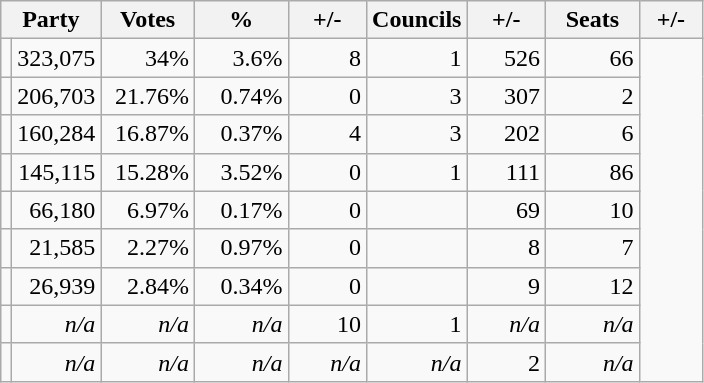<table class="wikitable" style="text-align:right;">
<tr>
<th colspan=2>Party</th>
<th style="width:55px;">Votes</th>
<th style="width:55px;">%</th>
<th style="width:45px;">+/-</th>
<th style="width:55px;">Councils</th>
<th style="width:45px;">+/-</th>
<th style="width:55px;">Seats</th>
<th style="width:35px;">+/-</th>
</tr>
<tr>
<td></td>
<td>323,075</td>
<td>34%</td>
<td>3.6%</td>
<td>8</td>
<td>1</td>
<td>526</td>
<td>66</td>
</tr>
<tr>
<td></td>
<td>206,703</td>
<td>21.76%</td>
<td>0.74%</td>
<td>0</td>
<td>3</td>
<td>307</td>
<td>2</td>
</tr>
<tr>
<td></td>
<td>160,284</td>
<td>16.87%</td>
<td>0.37%</td>
<td>4</td>
<td>3</td>
<td>202</td>
<td>6</td>
</tr>
<tr>
<td></td>
<td>145,115</td>
<td>15.28%</td>
<td>3.52%</td>
<td>0</td>
<td>1</td>
<td>111</td>
<td>86</td>
</tr>
<tr>
<td></td>
<td>66,180</td>
<td>6.97%</td>
<td>0.17%</td>
<td>0</td>
<td></td>
<td>69</td>
<td>10</td>
</tr>
<tr>
<td></td>
<td>21,585</td>
<td>2.27%</td>
<td>0.97%</td>
<td>0</td>
<td></td>
<td>8</td>
<td>7</td>
</tr>
<tr>
<td></td>
<td>26,939</td>
<td>2.84%</td>
<td>0.34%</td>
<td>0</td>
<td></td>
<td>9</td>
<td>12</td>
</tr>
<tr>
<td></td>
<td><em>n/a</em></td>
<td><em>n/a</em></td>
<td><em>n/a</em></td>
<td>10</td>
<td>1</td>
<td><em>n/a</em></td>
<td><em>n/a</em></td>
</tr>
<tr>
<td></td>
<td><em>n/a</em></td>
<td><em>n/a</em></td>
<td><em>n/a</em></td>
<td><em>n/a</em></td>
<td><em>n/a</em></td>
<td>2</td>
<td><em>n/a</em></td>
</tr>
</table>
